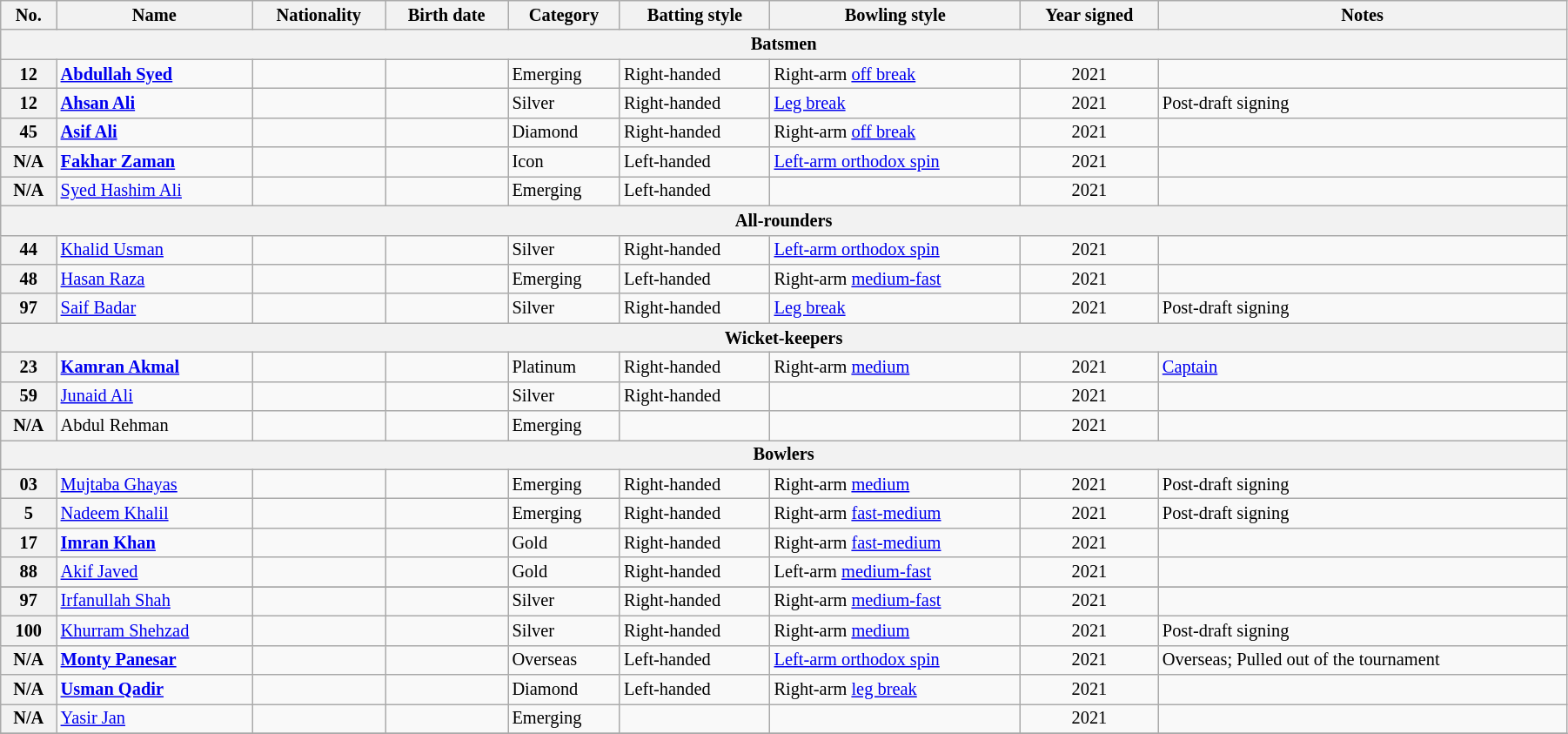<table class="wikitable" style="font-size:85%; width:95%;">
<tr>
<th>No.</th>
<th>Name</th>
<th>Nationality</th>
<th>Birth date</th>
<th>Category</th>
<th>Batting style</th>
<th>Bowling style</th>
<th>Year signed</th>
<th>Notes</th>
</tr>
<tr>
<th colspan="9" style=text-align:center;">Batsmen</th>
</tr>
<tr>
<th>12</th>
<td><strong><a href='#'>Abdullah Syed</a></strong></td>
<td></td>
<td></td>
<td>Emerging</td>
<td>Right-handed</td>
<td>Right-arm <a href='#'>off break</a></td>
<td style="text-align:center;">2021</td>
<td></td>
</tr>
<tr>
<th>12</th>
<td><strong><a href='#'>Ahsan Ali</a></strong></td>
<td></td>
<td></td>
<td>Silver</td>
<td>Right-handed</td>
<td><a href='#'>Leg break</a></td>
<td style="text-align:center;">2021</td>
<td>Post-draft signing</td>
</tr>
<tr>
<th>45</th>
<td><strong><a href='#'>Asif Ali</a></strong></td>
<td></td>
<td></td>
<td>Diamond</td>
<td>Right-handed</td>
<td>Right-arm <a href='#'>off break</a></td>
<td style="text-align:center;">2021</td>
<td></td>
</tr>
<tr>
<th>N/A</th>
<td><strong><a href='#'>Fakhar Zaman</a></strong></td>
<td></td>
<td></td>
<td>Icon</td>
<td>Left-handed</td>
<td><a href='#'>Left-arm orthodox spin</a></td>
<td style="text-align:center;">2021</td>
<td></td>
</tr>
<tr>
<th>N/A</th>
<td><a href='#'>Syed Hashim Ali</a></td>
<td></td>
<td></td>
<td>Emerging</td>
<td>Left-handed</td>
<td></td>
<td style="text-align:center;">2021</td>
<td></td>
</tr>
<tr>
<th colspan="9" style=text-align:center;">All-rounders</th>
</tr>
<tr>
<th>44</th>
<td><a href='#'>Khalid Usman</a></td>
<td></td>
<td></td>
<td>Silver</td>
<td>Right-handed</td>
<td><a href='#'>Left-arm orthodox spin</a></td>
<td style="text-align:center;">2021</td>
<td></td>
</tr>
<tr>
<th>48</th>
<td><a href='#'>Hasan Raza</a></td>
<td></td>
<td></td>
<td>Emerging</td>
<td>Left-handed</td>
<td>Right-arm <a href='#'>medium-fast</a></td>
<td style="text-align:center;">2021</td>
<td></td>
</tr>
<tr>
<th>97</th>
<td><a href='#'>Saif Badar</a></td>
<td></td>
<td></td>
<td>Silver</td>
<td>Right-handed</td>
<td><a href='#'>Leg break</a></td>
<td style="text-align:center;">2021</td>
<td>Post-draft signing</td>
</tr>
<tr>
<th colspan="9" style=text-align:center;">Wicket-keepers</th>
</tr>
<tr>
<th>23</th>
<td><strong><a href='#'>Kamran Akmal</a></strong></td>
<td></td>
<td></td>
<td>Platinum</td>
<td>Right-handed</td>
<td>Right-arm <a href='#'>medium</a></td>
<td style="text-align:center;">2021</td>
<td><a href='#'>Captain</a></td>
</tr>
<tr>
<th>59</th>
<td><a href='#'>Junaid Ali</a></td>
<td></td>
<td></td>
<td>Silver</td>
<td>Right-handed</td>
<td></td>
<td style="text-align:center;">2021</td>
<td></td>
</tr>
<tr>
<th>N/A</th>
<td>Abdul Rehman</td>
<td></td>
<td></td>
<td>Emerging</td>
<td></td>
<td></td>
<td style="text-align:center;">2021</td>
<td></td>
</tr>
<tr>
<th colspan="9" style=text-align:center;">Bowlers</th>
</tr>
<tr>
<th>03</th>
<td><a href='#'>Mujtaba Ghayas</a></td>
<td></td>
<td></td>
<td>Emerging</td>
<td>Right-handed</td>
<td>Right-arm <a href='#'>medium</a></td>
<td style="text-align:center;">2021</td>
<td>Post-draft signing</td>
</tr>
<tr>
<th>5</th>
<td><a href='#'>Nadeem Khalil</a></td>
<td></td>
<td></td>
<td>Emerging</td>
<td>Right-handed</td>
<td>Right-arm <a href='#'>fast-medium</a></td>
<td style="text-align:center;">2021</td>
<td>Post-draft signing</td>
</tr>
<tr>
<th>17</th>
<td><strong><a href='#'>Imran Khan</a></strong></td>
<td></td>
<td></td>
<td>Gold</td>
<td>Right-handed</td>
<td>Right-arm <a href='#'>fast-medium</a></td>
<td style="text-align:center;">2021</td>
<td></td>
</tr>
<tr>
<th>88</th>
<td><a href='#'>Akif Javed</a></td>
<td></td>
<td></td>
<td>Gold</td>
<td>Right-handed</td>
<td>Left-arm <a href='#'>medium-fast</a></td>
<td style="text-align:center;">2021</td>
<td></td>
</tr>
<tr>
</tr>
<tr>
<th>97</th>
<td><a href='#'>Irfanullah Shah</a></td>
<td></td>
<td></td>
<td>Silver</td>
<td>Right-handed</td>
<td>Right-arm <a href='#'>medium-fast</a></td>
<td style="text-align:center;">2021</td>
<td></td>
</tr>
<tr>
<th>100</th>
<td><a href='#'>Khurram Shehzad</a></td>
<td></td>
<td></td>
<td>Silver</td>
<td>Right-handed</td>
<td>Right-arm <a href='#'>medium</a></td>
<td style="text-align:center;">2021</td>
<td>Post-draft signing</td>
</tr>
<tr ">
<th>N/A</th>
<td><strong><a href='#'>Monty Panesar</a></strong></td>
<td></td>
<td></td>
<td>Overseas</td>
<td>Left-handed</td>
<td><a href='#'>Left-arm orthodox spin</a></td>
<td style="text-align:center;">2021</td>
<td>Overseas; Pulled out of the tournament</td>
</tr>
<tr ">
<th>N/A</th>
<td><strong><a href='#'>Usman Qadir</a></strong></td>
<td></td>
<td></td>
<td>Diamond</td>
<td>Left-handed</td>
<td>Right-arm <a href='#'>leg break</a></td>
<td style="text-align:center;">2021</td>
<td></td>
</tr>
<tr>
<th>N/A</th>
<td><a href='#'>Yasir Jan</a></td>
<td></td>
<td></td>
<td>Emerging</td>
<td></td>
<td></td>
<td style="text-align:center;">2021</td>
<td></td>
</tr>
<tr>
</tr>
</table>
